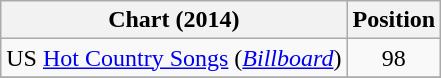<table class="wikitable sortable">
<tr>
<th scope="col">Chart (2014)</th>
<th scope="col">Position</th>
</tr>
<tr>
<td>US <a href='#'>Hot Country Songs</a> (<em><a href='#'>Billboard</a></em>)</td>
<td align="center">98</td>
</tr>
<tr>
</tr>
</table>
